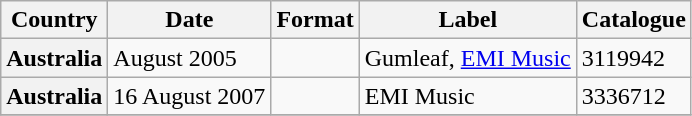<table class="wikitable plainrowheaders">
<tr>
<th scope="col">Country</th>
<th scope="col">Date</th>
<th scope="col">Format</th>
<th scope="col">Label</th>
<th scope="col">Catalogue</th>
</tr>
<tr>
<th scope="row">Australia</th>
<td>August 2005</td>
<td></td>
<td>Gumleaf, <a href='#'>EMI Music</a></td>
<td>3119942</td>
</tr>
<tr>
<th scope="row">Australia</th>
<td>16 August 2007</td>
<td></td>
<td>EMI Music</td>
<td>3336712</td>
</tr>
<tr>
</tr>
</table>
